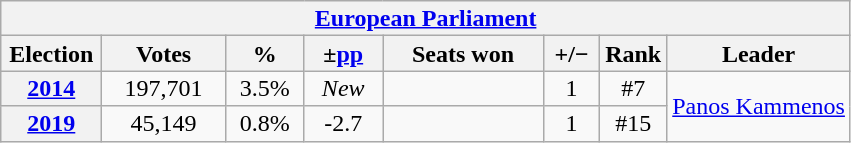<table class="wikitable" style="text-align:center; font-size:100%; line-height:16px;">
<tr>
<th colspan="8"><a href='#'>European Parliament</a></th>
</tr>
<tr>
<th width="60">Election</th>
<th width="75">Votes</th>
<th width="45">%</th>
<th width="45">±<a href='#'>pp</a></th>
<th width="100">Seats won</th>
<th width="30">+/−</th>
<th width="30">Rank</th>
<th>Leader</th>
</tr>
<tr>
<th><a href='#'>2014</a></th>
<td>197,701</td>
<td>3.5%</td>
<td><em>New</em></td>
<td></td>
<td>1</td>
<td>#7</td>
<td rowspan="2"><a href='#'>Panos Kammenos</a></td>
</tr>
<tr>
<th><a href='#'>2019</a></th>
<td>45,149</td>
<td>0.8%</td>
<td>-2.7</td>
<td></td>
<td>1</td>
<td>#15</td>
</tr>
</table>
